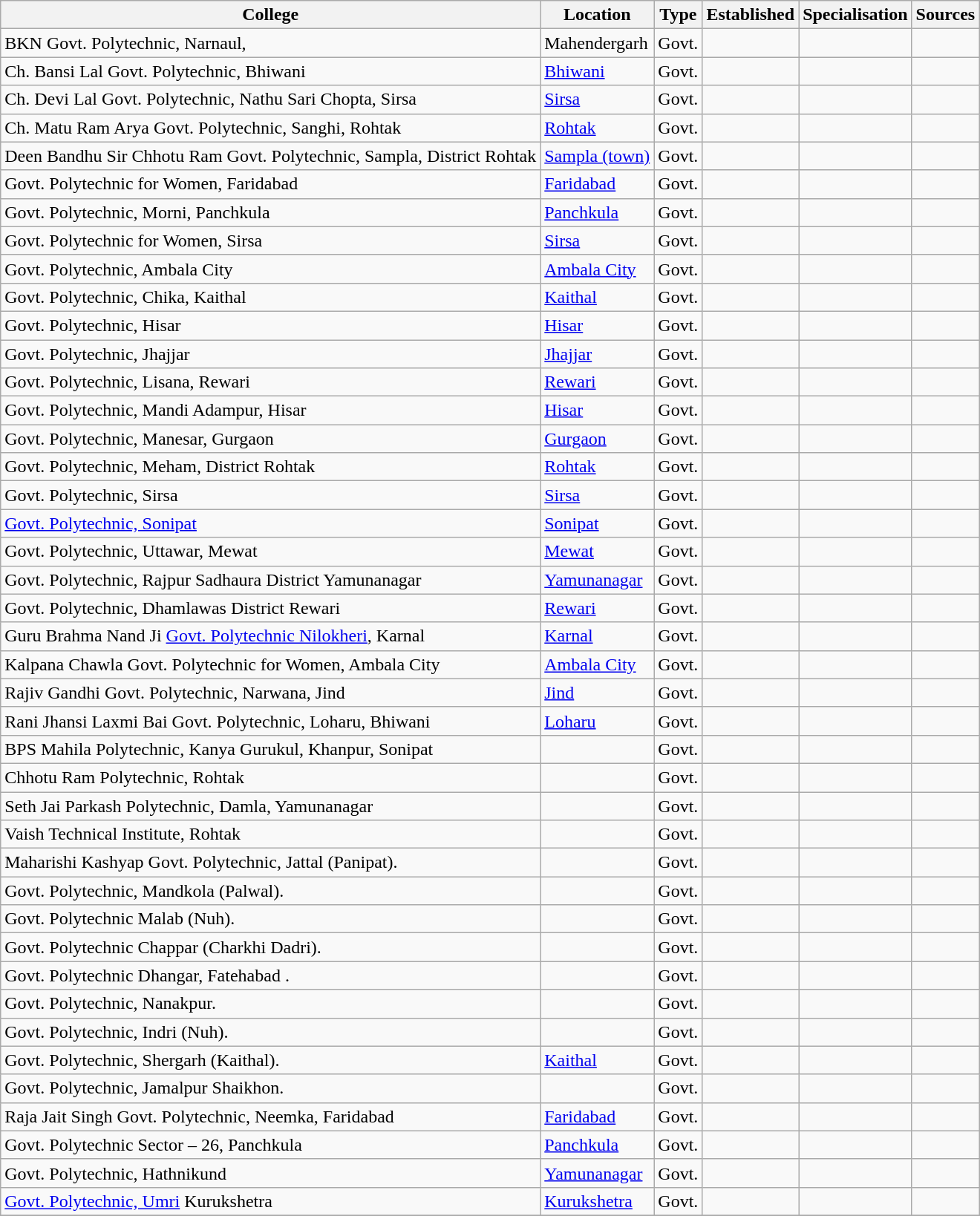<table class="wikitable sortable collapsible plainrowheaders" border="1" style="text-align:left">
<tr>
<th scope="col">College</th>
<th scope="col">Location</th>
<th scope="col">Type</th>
<th scope="col">Established</th>
<th scope="col">Specialisation</th>
<th scope="col" class="unsortable">Sources</th>
</tr>
<tr>
<td>BKN Govt. Polytechnic, Narnaul,</td>
<td>Mahendergarh</td>
<td>Govt.</td>
<td></td>
<td></td>
<td></td>
</tr>
<tr>
<td>Ch. Bansi Lal Govt. Polytechnic, Bhiwani</td>
<td><a href='#'>Bhiwani </a></td>
<td>Govt.</td>
<td></td>
<td></td>
<td></td>
</tr>
<tr>
<td>Ch. Devi Lal Govt. Polytechnic, Nathu Sari Chopta, Sirsa</td>
<td><a href='#'>Sirsa</a></td>
<td>Govt.</td>
<td></td>
<td></td>
<td></td>
</tr>
<tr>
<td>Ch. Matu Ram Arya Govt. Polytechnic, Sanghi, Rohtak</td>
<td><a href='#'>Rohtak</a></td>
<td>Govt.</td>
<td></td>
<td></td>
<td></td>
</tr>
<tr>
<td>Deen Bandhu Sir Chhotu Ram Govt. Polytechnic, Sampla, District Rohtak</td>
<td><a href='#'>Sampla (town)</a></td>
<td>Govt.</td>
<td></td>
<td></td>
<td></td>
</tr>
<tr>
<td>Govt. Polytechnic for Women, Faridabad</td>
<td><a href='#'>Faridabad</a></td>
<td>Govt.</td>
<td></td>
<td></td>
<td></td>
</tr>
<tr>
<td>Govt. Polytechnic, Morni, Panchkula</td>
<td><a href='#'>Panchkula</a></td>
<td>Govt.</td>
<td></td>
<td></td>
<td></td>
</tr>
<tr>
<td>Govt. Polytechnic for Women, Sirsa</td>
<td><a href='#'>Sirsa</a></td>
<td>Govt.</td>
<td></td>
<td></td>
<td></td>
</tr>
<tr>
<td>Govt. Polytechnic, Ambala City</td>
<td><a href='#'>Ambala City</a></td>
<td>Govt.</td>
<td></td>
<td></td>
<td></td>
</tr>
<tr>
<td>Govt. Polytechnic, Chika, Kaithal</td>
<td><a href='#'>Kaithal</a></td>
<td>Govt.</td>
<td></td>
<td></td>
<td></td>
</tr>
<tr>
<td>Govt. Polytechnic, Hisar</td>
<td><a href='#'>Hisar</a></td>
<td>Govt.</td>
<td></td>
<td></td>
<td></td>
</tr>
<tr>
<td>Govt. Polytechnic, Jhajjar</td>
<td><a href='#'>Jhajjar</a></td>
<td>Govt.</td>
<td></td>
<td></td>
<td></td>
</tr>
<tr>
<td>Govt. Polytechnic, Lisana, Rewari</td>
<td><a href='#'>Rewari</a></td>
<td>Govt.</td>
<td></td>
<td></td>
<td></td>
</tr>
<tr>
<td>Govt. Polytechnic, Mandi Adampur, Hisar</td>
<td><a href='#'>Hisar</a></td>
<td>Govt.</td>
<td></td>
<td></td>
<td></td>
</tr>
<tr>
<td>Govt. Polytechnic, Manesar, Gurgaon</td>
<td><a href='#'>Gurgaon</a></td>
<td>Govt.</td>
<td></td>
<td></td>
<td></td>
</tr>
<tr>
<td>Govt. Polytechnic, Meham, District Rohtak</td>
<td><a href='#'>Rohtak</a></td>
<td>Govt.</td>
<td></td>
<td></td>
<td></td>
</tr>
<tr>
<td>Govt. Polytechnic, Sirsa</td>
<td><a href='#'>Sirsa</a></td>
<td>Govt.</td>
<td></td>
<td></td>
<td></td>
</tr>
<tr>
<td><a href='#'>Govt. Polytechnic, Sonipat</a></td>
<td><a href='#'>Sonipat</a></td>
<td>Govt.</td>
<td></td>
<td></td>
<td></td>
</tr>
<tr>
<td>Govt. Polytechnic, Uttawar, Mewat</td>
<td><a href='#'>Mewat</a></td>
<td>Govt.</td>
<td></td>
<td></td>
<td></td>
</tr>
<tr>
<td>Govt. Polytechnic, Rajpur Sadhaura District Yamunanagar</td>
<td><a href='#'>Yamunanagar </a></td>
<td>Govt.</td>
<td></td>
<td></td>
<td></td>
</tr>
<tr>
<td>Govt. Polytechnic, Dhamlawas District Rewari</td>
<td><a href='#'>Rewari</a></td>
<td>Govt.</td>
<td></td>
<td></td>
<td></td>
</tr>
<tr>
<td>Guru Brahma Nand Ji <a href='#'>Govt. Polytechnic Nilokheri</a>, Karnal</td>
<td><a href='#'>Karnal</a></td>
<td>Govt.</td>
<td></td>
<td></td>
<td></td>
</tr>
<tr>
<td>Kalpana Chawla Govt. Polytechnic for Women, Ambala City</td>
<td><a href='#'>Ambala City</a></td>
<td>Govt.</td>
<td></td>
<td></td>
<td></td>
</tr>
<tr>
<td>Rajiv Gandhi Govt. Polytechnic, Narwana, Jind</td>
<td><a href='#'>Jind </a></td>
<td>Govt.</td>
<td></td>
<td></td>
<td></td>
</tr>
<tr>
<td>Rani Jhansi Laxmi Bai Govt. Polytechnic, Loharu, Bhiwani</td>
<td><a href='#'>Loharu</a></td>
<td>Govt.</td>
<td></td>
<td></td>
<td></td>
</tr>
<tr>
<td>BPS Mahila Polytechnic, Kanya Gurukul, Khanpur, Sonipat</td>
<td></td>
<td>Govt.</td>
<td></td>
<td></td>
<td></td>
</tr>
<tr>
<td>Chhotu Ram Polytechnic, Rohtak</td>
<td></td>
<td>Govt.</td>
<td></td>
<td></td>
<td></td>
</tr>
<tr>
<td>Seth Jai Parkash Polytechnic, Damla, Yamunanagar</td>
<td></td>
<td>Govt.</td>
<td></td>
<td></td>
<td></td>
</tr>
<tr>
<td>Vaish Technical Institute, Rohtak</td>
<td></td>
<td>Govt.</td>
<td></td>
<td></td>
<td></td>
</tr>
<tr>
<td>Maharishi Kashyap Govt. Polytechnic, Jattal (Panipat).</td>
<td></td>
<td>Govt.</td>
<td></td>
<td></td>
<td></td>
</tr>
<tr>
<td>Govt. Polytechnic, Mandkola (Palwal).</td>
<td></td>
<td>Govt.</td>
<td></td>
<td></td>
<td></td>
</tr>
<tr>
<td>Govt. Polytechnic Malab (Nuh).</td>
<td></td>
<td>Govt.</td>
<td></td>
<td></td>
<td></td>
</tr>
<tr>
<td>Govt. Polytechnic Chappar (Charkhi Dadri).</td>
<td></td>
<td>Govt.</td>
<td></td>
<td></td>
<td></td>
</tr>
<tr>
<td>Govt. Polytechnic Dhangar, Fatehabad .</td>
<td></td>
<td>Govt.</td>
<td></td>
<td></td>
<td></td>
</tr>
<tr>
<td>Govt. Polytechnic, Nanakpur.</td>
<td></td>
<td>Govt.</td>
<td></td>
<td></td>
<td></td>
</tr>
<tr>
<td>Govt. Polytechnic, Indri (Nuh).</td>
<td></td>
<td>Govt.</td>
<td></td>
<td></td>
<td></td>
</tr>
<tr>
<td>Govt. Polytechnic, Shergarh (Kaithal).</td>
<td><a href='#'>Kaithal</a></td>
<td>Govt.</td>
<td></td>
<td></td>
<td></td>
</tr>
<tr>
<td>Govt. Polytechnic, Jamalpur Shaikhon.</td>
<td></td>
<td>Govt.</td>
<td></td>
<td></td>
<td></td>
</tr>
<tr>
<td>Raja Jait Singh Govt. Polytechnic, Neemka, Faridabad</td>
<td><a href='#'>Faridabad</a></td>
<td>Govt.</td>
<td></td>
<td></td>
<td></td>
</tr>
<tr>
<td>Govt. Polytechnic Sector – 26, Panchkula</td>
<td><a href='#'>Panchkula</a></td>
<td>Govt.</td>
<td></td>
<td></td>
<td></td>
</tr>
<tr>
<td>Govt. Polytechnic, Hathnikund</td>
<td><a href='#'>Yamunanagar</a></td>
<td>Govt.</td>
<td></td>
<td></td>
<td></td>
</tr>
<tr>
<td><a href='#'>Govt. Polytechnic, Umri</a> Kurukshetra</td>
<td><a href='#'>Kurukshetra </a></td>
<td>Govt.</td>
<td></td>
<td></td>
<td></td>
</tr>
<tr>
</tr>
</table>
